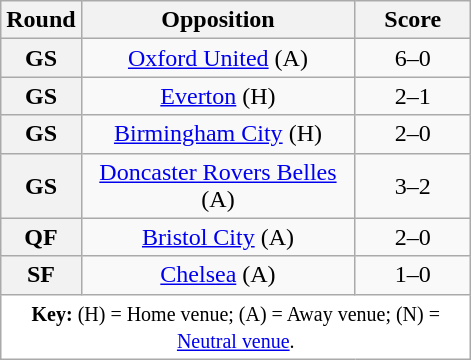<table class="wikitable plainrowheaders" style="text-align:center;margin:0">
<tr>
<th scope="col" style="width:25px">Round</th>
<th scope="col" style="width:175px">Opposition</th>
<th scope="col" style="width:70px">Score</th>
</tr>
<tr>
<th scope=row style="text-align:center">GS</th>
<td><a href='#'>Oxford United</a> (A)</td>
<td>6–0</td>
</tr>
<tr>
<th scope=row style="text-align:center">GS</th>
<td><a href='#'>Everton</a> (H)</td>
<td>2–1</td>
</tr>
<tr>
<th scope=row style="text-align:center">GS</th>
<td><a href='#'>Birmingham City</a> (H)</td>
<td>2–0</td>
</tr>
<tr>
<th scope=row style="text-align:center">GS</th>
<td><a href='#'>Doncaster Rovers Belles</a> (A)</td>
<td>3–2</td>
</tr>
<tr>
<th scope=row style="text-align:center">QF</th>
<td><a href='#'>Bristol City</a> (A)</td>
<td>2–0</td>
</tr>
<tr>
<th scope=row style="text-align:center">SF</th>
<td><a href='#'>Chelsea</a> (A)</td>
<td>1–0</td>
</tr>
<tr>
<td colspan="3" style="background:white;"><small><strong>Key:</strong> (H) = Home venue; (A) = Away venue; (N) = <a href='#'>Neutral venue</a>.</small></td>
</tr>
</table>
